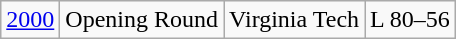<table class="wikitable">
<tr align="center">
<td><a href='#'>2000</a></td>
<td>Opening Round</td>
<td>Virginia Tech</td>
<td>L 80–56</td>
</tr>
</table>
